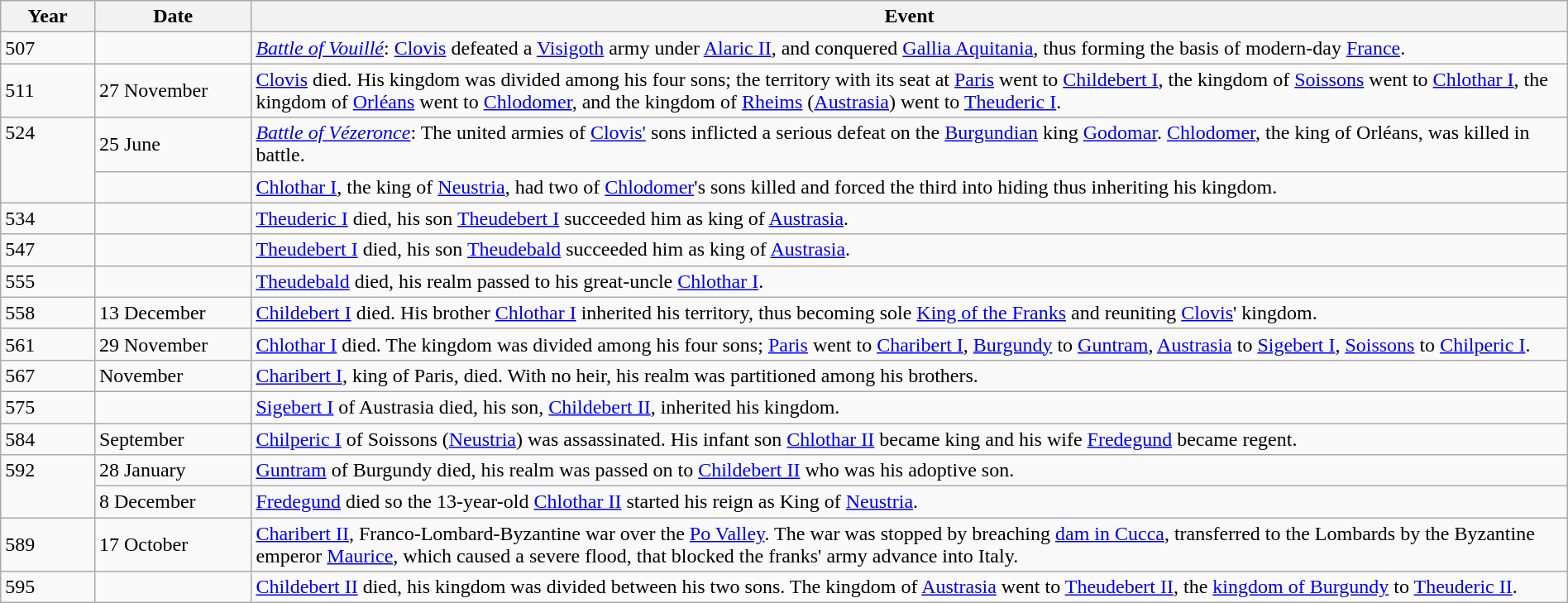<table class="wikitable" width="100%">
<tr>
<th style="width:6%">Year</th>
<th style="width:10%">Date</th>
<th>Event</th>
</tr>
<tr>
<td>507</td>
<td></td>
<td><em><a href='#'>Battle of Vouillé</a></em>: <a href='#'>Clovis</a> defeated a <a href='#'>Visigoth</a> army under <a href='#'>Alaric II</a>, and conquered <a href='#'>Gallia Aquitania</a>, thus forming the basis of modern-day <a href='#'>France</a>.</td>
</tr>
<tr>
<td>511</td>
<td>27 November</td>
<td><a href='#'>Clovis</a> died. His kingdom was divided among his four sons; the territory with its seat at <a href='#'>Paris</a> went to <a href='#'>Childebert I</a>, the kingdom of <a href='#'>Soissons</a> went to <a href='#'>Chlothar I</a>, the kingdom of <a href='#'>Orléans</a> went to <a href='#'>Chlodomer</a>, and the kingdom of <a href='#'>Rheims</a> (<a href='#'>Austrasia</a>) went to <a href='#'>Theuderic I</a>.</td>
</tr>
<tr>
<td rowspan="2" valign="top">524</td>
<td>25 June</td>
<td><em><a href='#'>Battle of Vézeronce</a></em>: The united armies of <a href='#'>Clovis'</a> sons inflicted a serious defeat on the <a href='#'>Burgundian</a> king <a href='#'>Godomar</a>. <a href='#'>Chlodomer</a>, the king of Orléans, was killed in battle.</td>
</tr>
<tr>
<td></td>
<td><a href='#'>Chlothar I</a>, the king of <a href='#'>Neustria</a>, had two of <a href='#'>Chlodomer</a>'s sons killed and forced the third into hiding thus inheriting his kingdom.</td>
</tr>
<tr>
<td>534</td>
<td></td>
<td><a href='#'>Theuderic I</a> died, his son <a href='#'>Theudebert I</a> succeeded him as king of <a href='#'>Austrasia</a>.</td>
</tr>
<tr>
<td>547</td>
<td></td>
<td><a href='#'>Theudebert I</a> died, his son <a href='#'>Theudebald</a> succeeded him as king of <a href='#'>Austrasia</a>.</td>
</tr>
<tr>
<td>555</td>
<td></td>
<td><a href='#'>Theudebald</a> died, his realm passed to his great-uncle <a href='#'>Chlothar I</a>.</td>
</tr>
<tr>
<td>558</td>
<td>13 December</td>
<td><a href='#'>Childebert I</a> died. His brother <a href='#'>Chlothar I</a> inherited his territory, thus becoming sole <a href='#'>King of the Franks</a> and reuniting <a href='#'>Clovis</a>' kingdom.</td>
</tr>
<tr>
<td>561</td>
<td>29 November</td>
<td><a href='#'>Chlothar I</a> died. The kingdom was divided among his four sons; <a href='#'>Paris</a> went to <a href='#'>Charibert I</a>, <a href='#'>Burgundy</a> to <a href='#'>Guntram</a>, <a href='#'>Austrasia</a> to <a href='#'>Sigebert I</a>, <a href='#'>Soissons</a> to <a href='#'>Chilperic I</a>.</td>
</tr>
<tr>
<td>567</td>
<td>November</td>
<td><a href='#'>Charibert I</a>, king of Paris, died. With no heir, his realm was partitioned among his brothers.</td>
</tr>
<tr>
<td>575</td>
<td></td>
<td><a href='#'>Sigebert I</a> of Austrasia died, his son, <a href='#'>Childebert II</a>, inherited his kingdom.</td>
</tr>
<tr>
<td>584</td>
<td>September</td>
<td><a href='#'>Chilperic I</a> of Soissons (<a href='#'>Neustria</a>) was assassinated. His infant son <a href='#'>Chlothar II</a> became king and his wife <a href='#'>Fredegund</a> became regent.</td>
</tr>
<tr>
<td rowspan="2" valign="top">592</td>
<td>28 January</td>
<td><a href='#'>Guntram</a> of Burgundy died, his realm was passed on to <a href='#'>Childebert II</a> who was his adoptive son.</td>
</tr>
<tr>
<td>8 December</td>
<td><a href='#'>Fredegund</a> died so the 13-year-old <a href='#'>Chlothar II</a> started his reign as King of <a href='#'>Neustria</a>.</td>
</tr>
<tr>
<td>589</td>
<td>17 October</td>
<td><a href='#'>Charibert II</a>, Franco-Lombard-Byzantine war over the <a href='#'>Po Valley</a>. The war was stopped by breaching <a href='#'>dam in Cucca</a>, transferred to the Lombards by the Byzantine emperor <a href='#'>Maurice</a>, which caused a severe flood, that blocked the franks' army advance into Italy.</td>
</tr>
<tr>
<td>595</td>
<td></td>
<td><a href='#'>Childebert II</a> died, his kingdom was divided between his two sons. The kingdom of <a href='#'>Austrasia</a> went to <a href='#'>Theudebert II</a>, the <a href='#'>kingdom of Burgundy</a> to <a href='#'>Theuderic II</a>.</td>
</tr>
</table>
